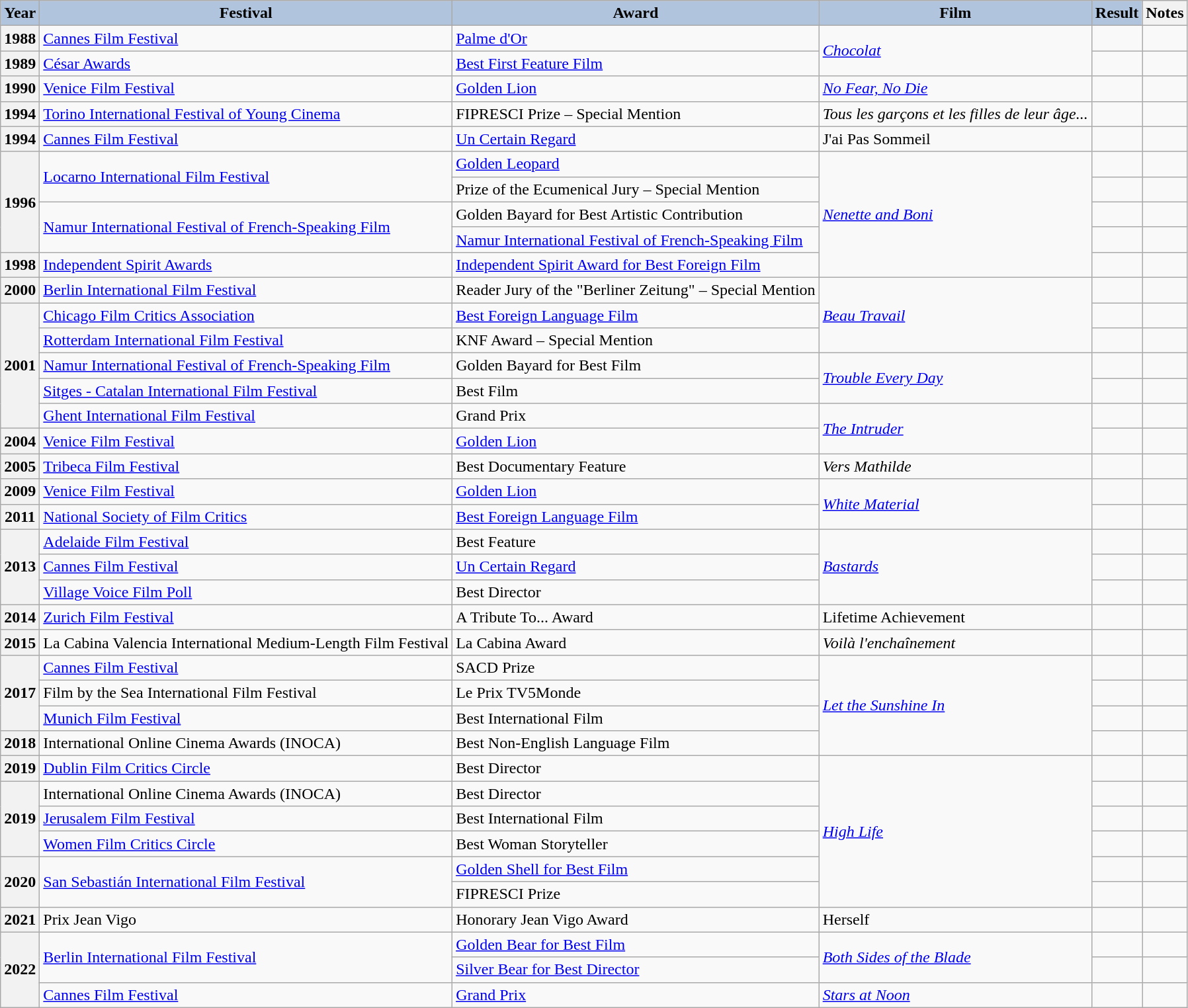<table class="wikitable">
<tr>
<th style="background:#B0C4DE;">Year</th>
<th style="background:#B0C4DE;">Festival</th>
<th style="background:#B0C4DE;">Award</th>
<th style="background:#B0C4DE;">Film</th>
<th style="background:#B0C4DE;">Result</th>
<th>Notes</th>
</tr>
<tr>
<th>1988</th>
<td><a href='#'>Cannes Film Festival</a></td>
<td><a href='#'>Palme d'Or</a></td>
<td rowspan="2"><em><a href='#'>Chocolat</a></em></td>
<td></td>
<td></td>
</tr>
<tr>
<th>1989</th>
<td><a href='#'>César Awards</a></td>
<td><a href='#'>Best First Feature Film</a></td>
<td></td>
<td></td>
</tr>
<tr>
<th>1990</th>
<td><a href='#'>Venice Film Festival</a></td>
<td><a href='#'>Golden Lion</a></td>
<td><em><a href='#'>No Fear, No Die</a></em></td>
<td></td>
<td></td>
</tr>
<tr>
<th>1994</th>
<td><a href='#'>Torino International Festival of Young Cinema</a></td>
<td>FIPRESCI Prize – Special Mention</td>
<td><em>Tous les garçons et les filles de leur âge...</em></td>
<td></td>
<td></td>
</tr>
<tr>
<th>1994</th>
<td><a href='#'>Cannes Film Festival</a></td>
<td><a href='#'>Un Certain Regard</a></td>
<td>J'ai Pas Sommeil</td>
<td></td>
<td></td>
</tr>
<tr>
<th rowspan="4">1996</th>
<td rowspan="2"><a href='#'>Locarno International Film Festival</a></td>
<td><a href='#'>Golden Leopard</a></td>
<td rowspan="5"><em><a href='#'>Nenette and Boni</a></em></td>
<td></td>
<td></td>
</tr>
<tr>
<td>Prize of the Ecumenical Jury – Special Mention</td>
<td></td>
<td></td>
</tr>
<tr>
<td rowspan="2"><a href='#'>Namur International Festival of French-Speaking Film</a></td>
<td>Golden Bayard for Best Artistic Contribution</td>
<td></td>
<td></td>
</tr>
<tr>
<td><a href='#'>Namur International Festival of French-Speaking Film</a></td>
<td></td>
<td></td>
</tr>
<tr>
<th>1998</th>
<td><a href='#'>Independent Spirit Awards</a></td>
<td><a href='#'>Independent Spirit Award for Best Foreign Film</a></td>
<td></td>
<td></td>
</tr>
<tr>
<th>2000</th>
<td><a href='#'>Berlin International Film Festival</a></td>
<td>Reader Jury of the "Berliner Zeitung" – Special Mention</td>
<td rowspan="3"><em><a href='#'>Beau Travail</a></em></td>
<td></td>
<td></td>
</tr>
<tr>
<th rowspan="5">2001</th>
<td><a href='#'>Chicago Film Critics Association</a></td>
<td><a href='#'>Best Foreign Language Film</a></td>
<td></td>
<td></td>
</tr>
<tr>
<td><a href='#'>Rotterdam International Film Festival</a></td>
<td>KNF Award – Special Mention</td>
<td></td>
<td></td>
</tr>
<tr>
<td><a href='#'>Namur International Festival of French-Speaking Film</a></td>
<td>Golden Bayard for Best Film</td>
<td rowspan="2"><em><a href='#'>Trouble Every Day</a></em></td>
<td></td>
<td></td>
</tr>
<tr>
<td><a href='#'>Sitges - Catalan International Film Festival</a></td>
<td>Best Film</td>
<td></td>
<td></td>
</tr>
<tr>
<td><a href='#'>Ghent International Film Festival</a></td>
<td>Grand Prix</td>
<td rowspan="2"><em><a href='#'>The Intruder</a></em></td>
<td></td>
<td></td>
</tr>
<tr>
<th>2004</th>
<td><a href='#'>Venice Film Festival</a></td>
<td><a href='#'>Golden Lion</a></td>
<td></td>
<td></td>
</tr>
<tr>
<th>2005</th>
<td><a href='#'>Tribeca Film Festival</a></td>
<td>Best Documentary Feature</td>
<td><em>Vers Mathilde</em></td>
<td></td>
<td></td>
</tr>
<tr>
<th>2009</th>
<td><a href='#'>Venice Film Festival</a></td>
<td><a href='#'>Golden Lion</a></td>
<td rowspan="2"><em><a href='#'>White Material</a></em></td>
<td></td>
<td></td>
</tr>
<tr>
<th>2011</th>
<td><a href='#'>National Society of Film Critics</a></td>
<td><a href='#'>Best Foreign Language Film</a></td>
<td></td>
<td></td>
</tr>
<tr>
<th rowspan="3">2013</th>
<td><a href='#'>Adelaide Film Festival</a></td>
<td>Best Feature</td>
<td rowspan="3"><em><a href='#'>Bastards</a></em></td>
<td></td>
<td></td>
</tr>
<tr>
<td><a href='#'>Cannes Film Festival</a></td>
<td><a href='#'>Un Certain Regard</a></td>
<td></td>
<td></td>
</tr>
<tr>
<td><a href='#'>Village Voice Film Poll</a></td>
<td>Best Director</td>
<td></td>
<td></td>
</tr>
<tr>
<th>2014</th>
<td><a href='#'>Zurich Film Festival</a></td>
<td>A Tribute To... Award</td>
<td>Lifetime Achievement</td>
<td></td>
<td></td>
</tr>
<tr>
<th>2015</th>
<td>La Cabina Valencia International Medium-Length Film Festival</td>
<td>La Cabina Award</td>
<td><em>Voilà l'enchaînement</em></td>
<td></td>
<td></td>
</tr>
<tr>
<th rowspan="3">2017</th>
<td><a href='#'>Cannes Film Festival</a></td>
<td>SACD Prize</td>
<td rowspan="4"><em><a href='#'>Let the Sunshine In</a></em></td>
<td></td>
<td></td>
</tr>
<tr>
<td>Film by the Sea International Film Festival</td>
<td>Le Prix TV5Monde</td>
<td></td>
<td></td>
</tr>
<tr>
<td><a href='#'>Munich Film Festival</a></td>
<td>Best International Film</td>
<td></td>
<td></td>
</tr>
<tr>
<th>2018</th>
<td>International Online Cinema Awards (INOCA)</td>
<td>Best Non-English Language Film</td>
<td></td>
<td></td>
</tr>
<tr>
<th>2019</th>
<td><a href='#'>Dublin Film Critics Circle</a></td>
<td>Best Director</td>
<td rowspan="6"><em><a href='#'>High Life</a></em></td>
<td></td>
<td></td>
</tr>
<tr>
<th rowspan="3">2019</th>
<td>International Online Cinema Awards (INOCA)</td>
<td>Best Director</td>
<td></td>
<td></td>
</tr>
<tr>
<td><a href='#'>Jerusalem Film Festival</a></td>
<td>Best International Film</td>
<td></td>
<td></td>
</tr>
<tr>
<td><a href='#'>Women Film Critics Circle</a></td>
<td>Best Woman Storyteller</td>
<td></td>
<td></td>
</tr>
<tr>
<th rowspan="2">2020</th>
<td rowspan="2"><a href='#'>San Sebastián International Film Festival</a></td>
<td><a href='#'>Golden Shell for Best Film</a></td>
<td></td>
<td></td>
</tr>
<tr>
<td>FIPRESCI Prize</td>
<td></td>
<td></td>
</tr>
<tr>
<th>2021</th>
<td>Prix Jean Vigo</td>
<td>Honorary Jean Vigo Award</td>
<td>Herself</td>
<td></td>
<td></td>
</tr>
<tr>
<th rowspan="3">2022</th>
<td rowspan="2"><a href='#'>Berlin International Film Festival</a></td>
<td><a href='#'>Golden Bear for Best Film</a></td>
<td rowspan="2"><em><a href='#'>Both Sides of the Blade</a></em></td>
<td></td>
<td></td>
</tr>
<tr>
<td><a href='#'>Silver Bear for Best Director</a></td>
<td></td>
<td></td>
</tr>
<tr>
<td><a href='#'>Cannes Film Festival</a></td>
<td><a href='#'>Grand Prix</a></td>
<td><em><a href='#'>Stars at Noon</a></em></td>
<td></td>
<td></td>
</tr>
</table>
